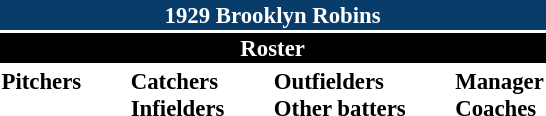<table class="toccolours" style="font-size: 95%;">
<tr>
<th colspan="10" style="background-color: #083c6b; color: white; text-align: center;">1929 Brooklyn Robins</th>
</tr>
<tr>
<td colspan="10" style="background-color: black; color: white; text-align: center;"><strong>Roster</strong></td>
</tr>
<tr>
<td valign="top"><strong>Pitchers</strong><br>















</td>
<td width="25px"></td>
<td valign="top"><strong>Catchers</strong><br>



<strong>Infielders</strong>







</td>
<td width="25px"></td>
<td valign="top"><strong>Outfielders</strong><br>






<strong>Other batters</strong>
</td>
<td width="25px"></td>
<td valign="top"><strong>Manager</strong><br>
<strong>Coaches</strong>
</td>
</tr>
</table>
